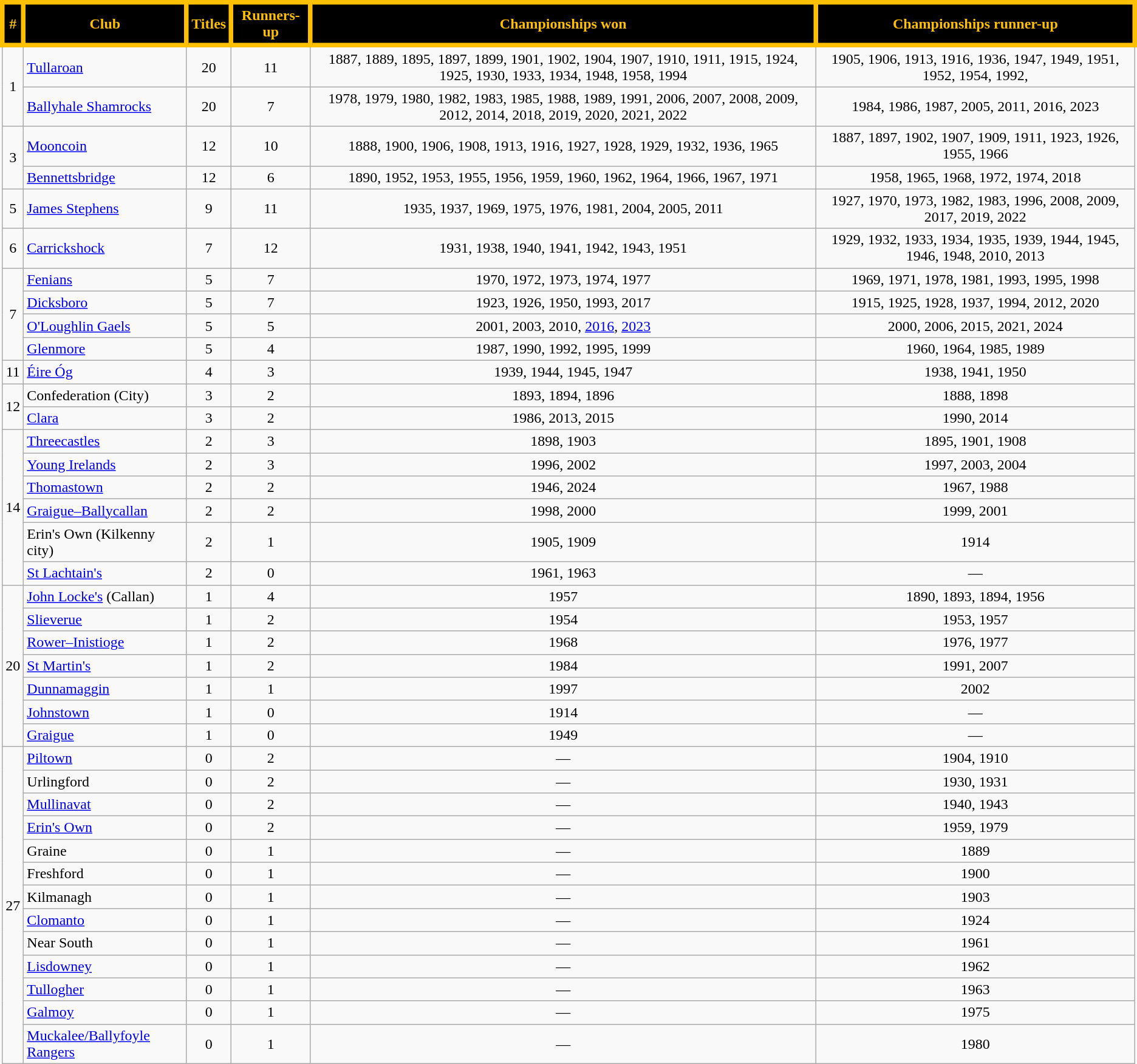<table class="wikitable sortable" style="text-align:center;">
<tr>
<th style="background:black;color:#FFC000;border:5px solid #FFC000">#</th>
<th style="background:black;color:#FFC000;border:5px solid #FFC000">Club</th>
<th style="background:black;color:#FFC000;border:5px solid #FFC000">Titles</th>
<th style="background:black;color:#FFC000;border:5px solid #FFC000">Runners-up</th>
<th style="background:black;color:#FFC000;border:5px solid #FFC000">Championships won</th>
<th style="background:black;color:#FFC000;border:5px solid #FFC000">Championships runner-up</th>
</tr>
<tr>
<td rowspan="2">1</td>
<td style="text-align:left;"> <a href='#'>Tullaroan</a></td>
<td>20</td>
<td>11</td>
<td>1887, 1889, 1895, 1897, 1899, 1901, 1902, 1904, 1907, 1910, 1911, 1915, 1924, 1925, 1930, 1933, 1934, 1948, 1958, 1994</td>
<td>1905, 1906, 1913, 1916, 1936, 1947, 1949, 1951, 1952, 1954, 1992,</td>
</tr>
<tr>
<td style="text-align:left;"> <a href='#'>Ballyhale Shamrocks</a></td>
<td>20</td>
<td>7</td>
<td>1978, 1979, 1980, 1982, 1983, 1985, 1988, 1989, 1991, 2006, 2007, 2008, 2009, 2012, 2014, 2018, 2019, 2020, 2021, 2022</td>
<td>1984, 1986, 1987, 2005, 2011, 2016, 2023</td>
</tr>
<tr>
<td rowspan="2">3</td>
<td style="text-align:left;"> <a href='#'>Mooncoin</a></td>
<td>12</td>
<td>10</td>
<td>1888, 1900, 1906, 1908, 1913, 1916, 1927, 1928, 1929, 1932, 1936, 1965</td>
<td>1887, 1897, 1902, 1907, 1909, 1911, 1923, 1926, 1955, 1966</td>
</tr>
<tr>
<td style="text-align:left;"> <a href='#'>Bennettsbridge</a></td>
<td>12</td>
<td>6</td>
<td>1890, 1952, 1953, 1955, 1956, 1959, 1960, 1962, 1964, 1966, 1967, 1971</td>
<td>1958, 1965, 1968, 1972, 1974, 2018</td>
</tr>
<tr>
<td>5</td>
<td style="text-align:left;"> <a href='#'>James Stephens</a></td>
<td>9</td>
<td>11</td>
<td>1935, 1937, 1969, 1975, 1976, 1981, 2004, 2005, 2011</td>
<td>1927, 1970, 1973, 1982, 1983, 1996, 2008, 2009, 2017, 2019, 2022</td>
</tr>
<tr>
<td>6</td>
<td style="text-align:left;"> <a href='#'>Carrickshock</a></td>
<td>7</td>
<td>12</td>
<td>1931, 1938, 1940, 1941, 1942, 1943, 1951</td>
<td>1929, 1932, 1933, 1934, 1935, 1939, 1944, 1945, 1946, 1948, 2010, 2013</td>
</tr>
<tr>
<td rowspan="4">7</td>
<td style="text-align:left;"> <a href='#'>Fenians</a></td>
<td>5</td>
<td>7</td>
<td>1970, 1972, 1973, 1974, 1977</td>
<td>1969, 1971, 1978, 1981, 1993, 1995, 1998</td>
</tr>
<tr>
<td style="text-align:left;"> <a href='#'>Dicksboro</a></td>
<td>5</td>
<td>7</td>
<td>1923, 1926, 1950, 1993, 2017</td>
<td>1915, 1925, 1928, 1937, 1994, 2012, 2020</td>
</tr>
<tr>
<td style="text-align:left;"> <a href='#'>O'Loughlin Gaels</a></td>
<td>5</td>
<td>5</td>
<td>2001, 2003, 2010, <a href='#'>2016</a>, <a href='#'>2023</a></td>
<td>2000, 2006, 2015, 2021, 2024</td>
</tr>
<tr>
<td style="text-align:left;"> <a href='#'>Glenmore</a></td>
<td>5</td>
<td>4</td>
<td>1987, 1990, 1992, 1995, 1999</td>
<td>1960, 1964, 1985, 1989</td>
</tr>
<tr>
<td rowspan="1">11</td>
<td style="text-align:left;"> <a href='#'>Éire Óg</a></td>
<td>4</td>
<td>3</td>
<td>1939, 1944, 1945, 1947</td>
<td>1938, 1941, 1950</td>
</tr>
<tr>
<td rowspan="2">12</td>
<td style="text-align:left;">Confederation (City)</td>
<td>3</td>
<td>2</td>
<td>1893, 1894, 1896</td>
<td>1888, 1898</td>
</tr>
<tr>
<td style="text-align:left;"> <a href='#'>Clara</a></td>
<td>3</td>
<td>2</td>
<td>1986, 2013, 2015</td>
<td>1990, 2014</td>
</tr>
<tr>
<td rowspan="6">14</td>
<td style="text-align:left;"> <a href='#'>Threecastles</a></td>
<td>2</td>
<td>3</td>
<td>1898, 1903</td>
<td>1895, 1901, 1908</td>
</tr>
<tr>
<td style="text-align:left;"> <a href='#'>Young Irelands</a></td>
<td>2</td>
<td>3</td>
<td>1996, 2002</td>
<td>1997, 2003, 2004</td>
</tr>
<tr>
<td style="text-align:left;"> <a href='#'>Thomastown</a></td>
<td>2</td>
<td>2</td>
<td>1946, 2024</td>
<td>1967, 1988</td>
</tr>
<tr>
<td style="text-align:left;"> <a href='#'>Graigue–Ballycallan</a></td>
<td>2</td>
<td>2</td>
<td>1998, 2000</td>
<td>1999, 2001</td>
</tr>
<tr>
<td style="text-align:left;">Erin's Own (Kilkenny city)</td>
<td>2</td>
<td>1</td>
<td>1905, 1909</td>
<td>1914</td>
</tr>
<tr>
<td style="text-align:left;"> <a href='#'>St Lachtain's</a></td>
<td>2</td>
<td>0</td>
<td>1961, 1963</td>
<td>—</td>
</tr>
<tr>
<td rowspan="7">20</td>
<td style="text-align:left;"> <a href='#'>John Locke's</a> (Callan)</td>
<td>1</td>
<td>4</td>
<td>1957</td>
<td>1890, 1893, 1894, 1956</td>
</tr>
<tr>
<td style="text-align:left;"> <a href='#'>Slieverue</a></td>
<td>1</td>
<td>2</td>
<td>1954</td>
<td>1953, 1957</td>
</tr>
<tr>
<td style="text-align:left;"> <a href='#'>Rower–Inistioge</a></td>
<td>1</td>
<td>2</td>
<td>1968</td>
<td>1976, 1977</td>
</tr>
<tr>
<td style="text-align:left;"> <a href='#'>St Martin's</a></td>
<td>1</td>
<td>2</td>
<td>1984</td>
<td>1991, 2007</td>
</tr>
<tr>
<td style="text-align:left;"> <a href='#'>Dunnamaggin</a></td>
<td>1</td>
<td>1</td>
<td>1997</td>
<td>2002</td>
</tr>
<tr>
<td style="text-align:left;"><a href='#'>Johnstown</a></td>
<td>1</td>
<td>0</td>
<td>1914</td>
<td>—</td>
</tr>
<tr>
<td style="text-align:left;"><a href='#'>Graigue</a></td>
<td>1</td>
<td>0</td>
<td>1949</td>
<td>—</td>
</tr>
<tr>
<td rowspan="13">27</td>
<td style="text-align:left;"><a href='#'>Piltown</a></td>
<td>0</td>
<td>2</td>
<td>—</td>
<td>1904, 1910</td>
</tr>
<tr>
<td style="text-align:left;">Urlingford</td>
<td>0</td>
<td>2</td>
<td>—</td>
<td>1930, 1931</td>
</tr>
<tr>
<td style="text-align:left;"> <a href='#'>Mullinavat</a></td>
<td>0</td>
<td>2</td>
<td>—</td>
<td>1940, 1943</td>
</tr>
<tr>
<td style="text-align:left;"> <a href='#'>Erin's Own</a></td>
<td>0</td>
<td>2</td>
<td>—</td>
<td>1959, 1979</td>
</tr>
<tr>
<td style="text-align:left;">Graine</td>
<td>0</td>
<td>1</td>
<td>—</td>
<td>1889</td>
</tr>
<tr>
<td style="text-align:left;">Freshford</td>
<td>0</td>
<td>1</td>
<td>—</td>
<td>1900</td>
</tr>
<tr>
<td style="text-align:left;">Kilmanagh</td>
<td>0</td>
<td>1</td>
<td>—</td>
<td>1903</td>
</tr>
<tr>
<td style="text-align:left;"><a href='#'>Clomanto</a></td>
<td>0</td>
<td>1</td>
<td>—</td>
<td>1924</td>
</tr>
<tr>
<td style="text-align:left;">Near South</td>
<td>0</td>
<td>1</td>
<td>—</td>
<td>1961</td>
</tr>
<tr>
<td style="text-align:left;"><a href='#'>Lisdowney</a></td>
<td>0</td>
<td>1</td>
<td>—</td>
<td>1962</td>
</tr>
<tr>
<td style="text-align:left;"><a href='#'>Tullogher</a></td>
<td>0</td>
<td>1</td>
<td>—</td>
<td>1963</td>
</tr>
<tr>
<td style="text-align:left;"><a href='#'>Galmoy</a></td>
<td>0</td>
<td>1</td>
<td>—</td>
<td>1975</td>
</tr>
<tr>
<td style="text-align:left;"> <a href='#'>Muckalee/Ballyfoyle Rangers</a></td>
<td>0</td>
<td>1</td>
<td>—</td>
<td>1980</td>
</tr>
</table>
